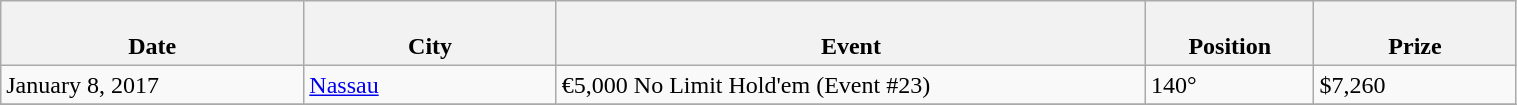<table class="wikitable" width="80%">
<tr>
<th width="18%"><br>Date</th>
<th width="15%"><br>City</th>
<th width="35%"><br>Event</th>
<th width="10%"><br>Position</th>
<th width="12%"><br>Prize</th>
</tr>
<tr>
<td>January 8, 2017</td>
<td> <a href='#'>Nassau</a></td>
<td>€5,000 No Limit Hold'em (Event #23)</td>
<td>140°</td>
<td>$7,260</td>
</tr>
<tr>
</tr>
</table>
